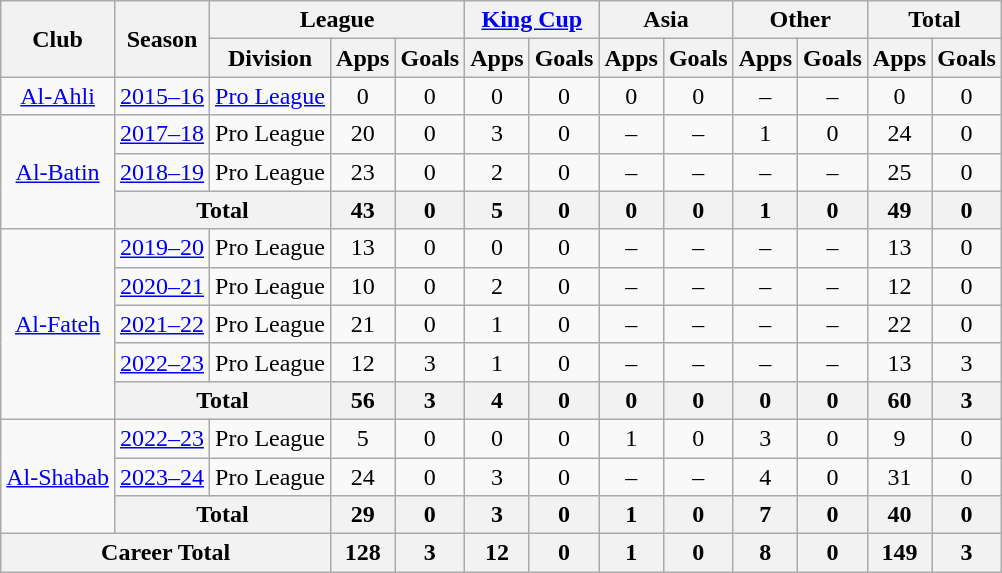<table class="wikitable" style="text-align: center;">
<tr>
<th rowspan="2">Club</th>
<th rowspan="2">Season</th>
<th colspan="3">League</th>
<th colspan="2"><a href='#'>King Cup</a></th>
<th colspan="2">Asia</th>
<th colspan="2">Other</th>
<th colspan="2">Total</th>
</tr>
<tr>
<th>Division</th>
<th>Apps</th>
<th>Goals</th>
<th>Apps</th>
<th>Goals</th>
<th>Apps</th>
<th>Goals</th>
<th>Apps</th>
<th>Goals</th>
<th>Apps</th>
<th>Goals</th>
</tr>
<tr>
<td rowspan="1"><a href='#'>Al-Ahli</a></td>
<td><a href='#'>2015–16</a></td>
<td><a href='#'>Pro League</a></td>
<td>0</td>
<td>0</td>
<td>0</td>
<td>0</td>
<td>0</td>
<td>0</td>
<td>–</td>
<td>–</td>
<td>0</td>
<td>0</td>
</tr>
<tr>
<td rowspan="3"><a href='#'>Al-Batin</a></td>
<td><a href='#'>2017–18</a></td>
<td>Pro League</td>
<td>20</td>
<td>0</td>
<td>3</td>
<td>0</td>
<td>–</td>
<td>–</td>
<td>1</td>
<td>0</td>
<td>24</td>
<td>0</td>
</tr>
<tr>
<td><a href='#'>2018–19</a></td>
<td>Pro League</td>
<td>23</td>
<td>0</td>
<td>2</td>
<td>0</td>
<td>–</td>
<td>–</td>
<td>–</td>
<td>–</td>
<td>25</td>
<td>0</td>
</tr>
<tr>
<th colspan="2">Total</th>
<th>43</th>
<th>0</th>
<th>5</th>
<th>0</th>
<th>0</th>
<th>0</th>
<th>1</th>
<th>0</th>
<th>49</th>
<th>0</th>
</tr>
<tr>
<td rowspan="5"><a href='#'>Al-Fateh</a></td>
<td><a href='#'>2019–20</a></td>
<td>Pro League</td>
<td>13</td>
<td>0</td>
<td>0</td>
<td>0</td>
<td>–</td>
<td>–</td>
<td>–</td>
<td>–</td>
<td>13</td>
<td>0</td>
</tr>
<tr>
<td><a href='#'>2020–21</a></td>
<td>Pro League</td>
<td>10</td>
<td>0</td>
<td>2</td>
<td>0</td>
<td>–</td>
<td>–</td>
<td>–</td>
<td>–</td>
<td>12</td>
<td>0</td>
</tr>
<tr>
<td><a href='#'>2021–22</a></td>
<td>Pro League</td>
<td>21</td>
<td>0</td>
<td>1</td>
<td>0</td>
<td>–</td>
<td>–</td>
<td>–</td>
<td>–</td>
<td>22</td>
<td>0</td>
</tr>
<tr>
<td><a href='#'>2022–23</a></td>
<td>Pro League</td>
<td>12</td>
<td>3</td>
<td>1</td>
<td>0</td>
<td>–</td>
<td>–</td>
<td>–</td>
<td>–</td>
<td>13</td>
<td>3</td>
</tr>
<tr>
<th colspan="2">Total</th>
<th>56</th>
<th>3</th>
<th>4</th>
<th>0</th>
<th>0</th>
<th>0</th>
<th>0</th>
<th>0</th>
<th>60</th>
<th>3</th>
</tr>
<tr>
<td rowspan="3"><a href='#'>Al-Shabab</a></td>
<td><a href='#'>2022–23</a></td>
<td>Pro League</td>
<td>5</td>
<td>0</td>
<td>0</td>
<td>0</td>
<td>1</td>
<td>0</td>
<td>3</td>
<td>0</td>
<td>9</td>
<td>0</td>
</tr>
<tr>
<td><a href='#'>2023–24</a></td>
<td>Pro League</td>
<td>24</td>
<td>0</td>
<td>3</td>
<td>0</td>
<td>–</td>
<td>–</td>
<td>4</td>
<td>0</td>
<td>31</td>
<td>0</td>
</tr>
<tr>
<th colspan="2">Total</th>
<th>29</th>
<th>0</th>
<th>3</th>
<th>0</th>
<th>1</th>
<th>0</th>
<th>7</th>
<th>0</th>
<th>40</th>
<th>0</th>
</tr>
<tr>
<th colspan="3">Career Total</th>
<th>128</th>
<th>3</th>
<th>12</th>
<th>0</th>
<th>1</th>
<th>0</th>
<th>8</th>
<th>0</th>
<th>149</th>
<th>3</th>
</tr>
</table>
